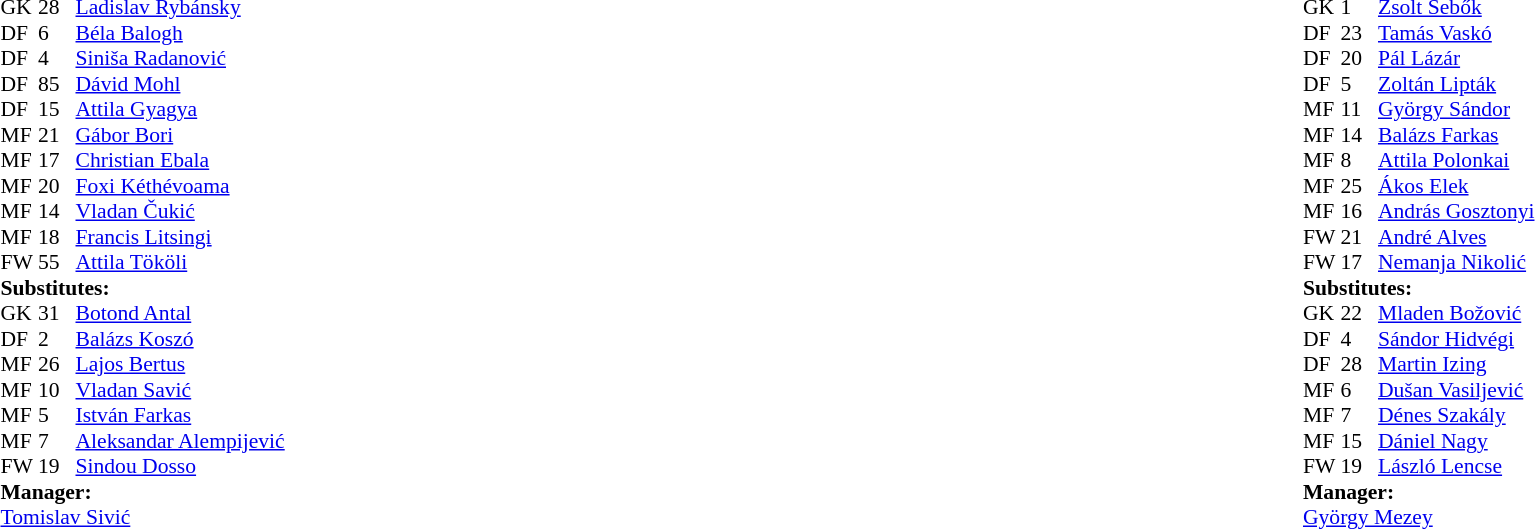<table width="100%">
<tr>
<td valign="top" width="50%"><br><table style="font-size: 90%" cellspacing="0" cellpadding="0">
<tr>
<td colspan="4"></td>
</tr>
<tr>
<th width=25></th>
<th width=25></th>
</tr>
<tr>
<td>GK</td>
<td>28</td>
<td> <a href='#'>Ladislav Rybánsky</a></td>
</tr>
<tr>
<td>DF</td>
<td>6</td>
<td> <a href='#'>Béla Balogh</a></td>
</tr>
<tr>
<td>DF</td>
<td>4</td>
<td> <a href='#'>Siniša Radanović</a></td>
</tr>
<tr>
<td>DF</td>
<td>85</td>
<td> <a href='#'>Dávid Mohl</a></td>
</tr>
<tr>
<td>DF</td>
<td>15</td>
<td> <a href='#'>Attila Gyagya</a></td>
</tr>
<tr>
<td>MF</td>
<td>21</td>
<td> <a href='#'>Gábor Bori</a></td>
</tr>
<tr>
<td>MF</td>
<td>17</td>
<td> <a href='#'>Christian Ebala</a></td>
</tr>
<tr>
<td>MF</td>
<td>20</td>
<td> <a href='#'>Foxi Kéthévoama</a> </td>
</tr>
<tr>
<td>MF</td>
<td>14</td>
<td> <a href='#'>Vladan Čukić</a> </td>
</tr>
<tr>
<td>MF</td>
<td>18</td>
<td> <a href='#'>Francis Litsingi</a> </td>
</tr>
<tr>
<td>FW</td>
<td>55</td>
<td> <a href='#'>Attila Tököli</a>  </td>
</tr>
<tr>
<td colspan=3><strong>Substitutes:</strong></td>
</tr>
<tr>
<td>GK</td>
<td>31</td>
<td> <a href='#'>Botond Antal</a></td>
</tr>
<tr>
<td>DF</td>
<td>2</td>
<td> <a href='#'>Balázs Koszó</a></td>
</tr>
<tr>
<td>MF</td>
<td>26</td>
<td> <a href='#'>Lajos Bertus</a> </td>
</tr>
<tr>
<td>MF</td>
<td>10</td>
<td> <a href='#'>Vladan Savić</a> </td>
</tr>
<tr>
<td>MF</td>
<td>5</td>
<td> <a href='#'>István Farkas</a></td>
</tr>
<tr>
<td>MF</td>
<td>7</td>
<td> <a href='#'>Aleksandar Alempijević</a></td>
</tr>
<tr>
<td>FW</td>
<td>19</td>
<td> <a href='#'>Sindou Dosso</a> </td>
</tr>
<tr>
<td colspan=3><strong>Manager:</strong></td>
</tr>
<tr>
<td colspan=4> <a href='#'>Tomislav Sivić</a></td>
</tr>
</table>
</td>
<td></td>
<td valign="top" width="50%"><br><table style="font-size: 90%" cellspacing="0" cellpadding="0" align=center>
<tr>
<td colspan="4"></td>
</tr>
<tr>
<th width=25></th>
<th width=25></th>
</tr>
<tr>
<td>GK</td>
<td>1</td>
<td> <a href='#'>Zsolt Sebők</a></td>
</tr>
<tr>
<td>DF</td>
<td>23</td>
<td> <a href='#'>Tamás Vaskó</a></td>
</tr>
<tr>
<td>DF</td>
<td>20</td>
<td> <a href='#'>Pál Lázár</a></td>
</tr>
<tr>
<td>DF</td>
<td>5</td>
<td> <a href='#'>Zoltán Lipták</a></td>
</tr>
<tr>
<td>MF</td>
<td>11</td>
<td> <a href='#'>György Sándor</a></td>
</tr>
<tr>
<td>MF</td>
<td>14</td>
<td> <a href='#'>Balázs Farkas</a> </td>
</tr>
<tr>
<td>MF</td>
<td>8</td>
<td> <a href='#'>Attila Polonkai</a>  </td>
</tr>
<tr>
<td>MF</td>
<td>25</td>
<td> <a href='#'>Ákos Elek</a></td>
</tr>
<tr>
<td>MF</td>
<td>16</td>
<td> <a href='#'>András Gosztonyi</a> </td>
</tr>
<tr>
<td>FW</td>
<td>21</td>
<td> <a href='#'>André Alves</a></td>
</tr>
<tr>
<td>FW</td>
<td>17</td>
<td> <a href='#'>Nemanja Nikolić</a></td>
</tr>
<tr>
<td colspan=3><strong>Substitutes:</strong></td>
</tr>
<tr>
<td>GK</td>
<td>22</td>
<td> <a href='#'>Mladen Božović</a></td>
</tr>
<tr>
<td>DF</td>
<td>4</td>
<td> <a href='#'>Sándor Hidvégi</a></td>
</tr>
<tr>
<td>DF</td>
<td>28</td>
<td> <a href='#'>Martin Izing</a></td>
</tr>
<tr>
<td>MF</td>
<td>6</td>
<td> <a href='#'>Dušan Vasiljević</a> </td>
</tr>
<tr>
<td>MF</td>
<td>7</td>
<td> <a href='#'>Dénes Szakály</a> </td>
</tr>
<tr>
<td>MF</td>
<td>15</td>
<td> <a href='#'>Dániel Nagy</a></td>
</tr>
<tr>
<td>FW</td>
<td>19</td>
<td> <a href='#'>László Lencse</a> </td>
</tr>
<tr>
<td colspan=3><strong>Manager:</strong></td>
</tr>
<tr>
<td colspan=4> <a href='#'>György Mezey</a></td>
</tr>
<tr>
</tr>
</table>
</td>
</tr>
</table>
